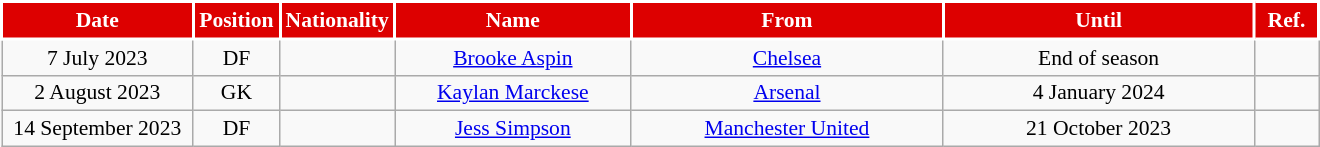<table class="wikitable" style="text-align:center; font-size:90%; ">
<tr>
<th style="background:#DD0000; color:#FFFFFF;border:2px solid #FFFFFF; width:120px;">Date</th>
<th style="background:#DD0000; color:#FFFFFF;border:2px solid #FFFFFF; width:50px;">Position</th>
<th style="background:#DD0000; color:#FFFFFF;border:2px solid #FFFFFF; width:50px;">Nationality</th>
<th style="background:#DD0000; color:#FFFFFF;border:2px solid #FFFFFF; width:150px;">Name</th>
<th style="background:#DD0000; color:#FFFFFF;border:2px solid #FFFFFF; width:200px;">From</th>
<th style="background:#DD0000; color:#FFFFFF;border:2px solid #FFFFFF; width:200px;">Until</th>
<th style="background:#DD0000; color:#FFFFFF;border:2px solid #FFFFFF; width:35px;">Ref.</th>
</tr>
<tr>
<td>7 July 2023</td>
<td>DF</td>
<td></td>
<td><a href='#'>Brooke Aspin</a></td>
<td> <a href='#'>Chelsea</a></td>
<td>End of season</td>
<td></td>
</tr>
<tr>
<td>2 August 2023</td>
<td>GK</td>
<td></td>
<td><a href='#'>Kaylan Marckese</a></td>
<td> <a href='#'>Arsenal</a></td>
<td>4 January 2024</td>
<td></td>
</tr>
<tr>
<td>14 September 2023</td>
<td>DF</td>
<td></td>
<td><a href='#'>Jess Simpson</a></td>
<td> <a href='#'>Manchester United</a></td>
<td>21 October 2023</td>
<td></td>
</tr>
</table>
